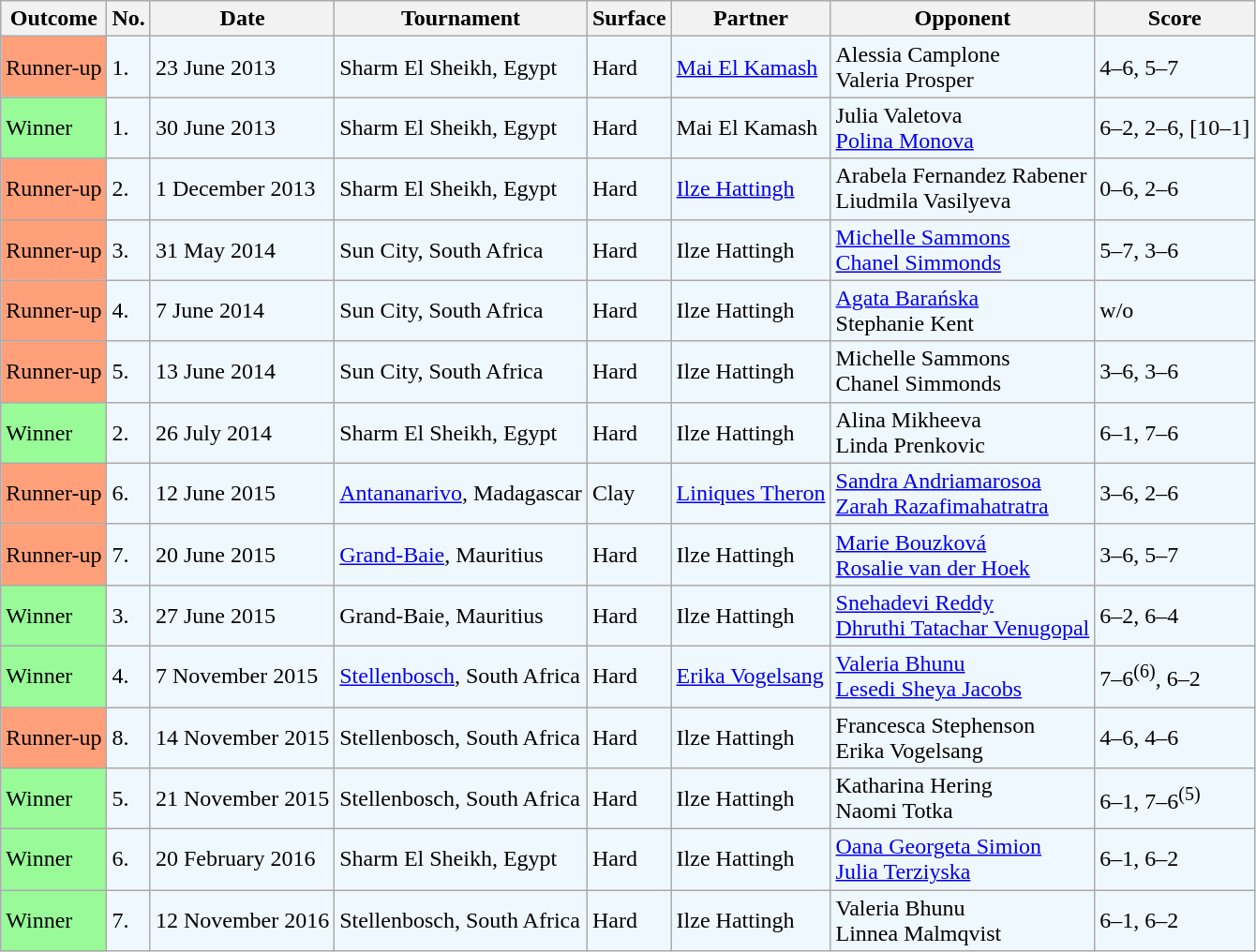<table class="sortable wikitable">
<tr>
<th>Outcome</th>
<th>No.</th>
<th>Date</th>
<th>Tournament</th>
<th>Surface</th>
<th>Partner</th>
<th>Opponent</th>
<th class="unsortable">Score</th>
</tr>
<tr style="background:#f0f8ff;">
<td style="background:#ffa07a;">Runner-up</td>
<td>1.</td>
<td>23 June 2013</td>
<td>Sharm El Sheikh, Egypt</td>
<td>Hard</td>
<td> <a href='#'>Mai El Kamash</a></td>
<td> Alessia Camplone <br>  Valeria Prosper</td>
<td>4–6, 5–7</td>
</tr>
<tr style="background:#f0f8ff;">
<td style="background:#98fb98;">Winner</td>
<td>1.</td>
<td>30 June 2013</td>
<td>Sharm El Sheikh, Egypt</td>
<td>Hard</td>
<td> Mai El Kamash</td>
<td> Julia Valetova <br>  <a href='#'>Polina Monova</a></td>
<td>6–2, 2–6, [10–1]</td>
</tr>
<tr style="background:#f0f8ff;">
<td style="background:#ffa07a;">Runner-up</td>
<td>2.</td>
<td>1 December 2013</td>
<td>Sharm El Sheikh, Egypt</td>
<td>Hard</td>
<td> <a href='#'>Ilze Hattingh</a></td>
<td> Arabela Fernandez Rabener <br>  Liudmila Vasilyeva</td>
<td>0–6, 2–6</td>
</tr>
<tr style="background:#f0f8ff;">
<td style="background:#ffa07a;">Runner-up</td>
<td>3.</td>
<td>31 May 2014</td>
<td>Sun City, South Africa</td>
<td>Hard</td>
<td> Ilze Hattingh</td>
<td> <a href='#'>Michelle Sammons</a> <br>  <a href='#'>Chanel Simmonds</a></td>
<td>5–7, 3–6</td>
</tr>
<tr style="background:#f0f8ff;">
<td style="background:#ffa07a;">Runner-up</td>
<td>4.</td>
<td>7 June 2014</td>
<td>Sun City, South Africa</td>
<td>Hard</td>
<td> Ilze Hattingh</td>
<td> <a href='#'>Agata Barańska</a> <br>  Stephanie Kent</td>
<td>w/o</td>
</tr>
<tr style="background:#f0f8ff;">
<td style="background:#ffa07a;">Runner-up</td>
<td>5.</td>
<td>13 June 2014</td>
<td>Sun City, South Africa</td>
<td>Hard</td>
<td> Ilze Hattingh</td>
<td> Michelle Sammons <br>  Chanel Simmonds</td>
<td>3–6, 3–6</td>
</tr>
<tr style="background:#f0f8ff;">
<td style="background:#98fb98;">Winner</td>
<td>2.</td>
<td>26 July 2014</td>
<td>Sharm El Sheikh, Egypt</td>
<td>Hard</td>
<td> Ilze Hattingh</td>
<td> Alina Mikheeva <br>  Linda Prenkovic</td>
<td>6–1, 7–6</td>
</tr>
<tr style="background:#f0f8ff;">
<td style="background:#ffa07a;">Runner-up</td>
<td>6.</td>
<td>12 June 2015</td>
<td><a href='#'>Antananarivo</a>, Madagascar</td>
<td>Clay</td>
<td> <a href='#'>Liniques Theron</a></td>
<td> <a href='#'>Sandra Andriamarosoa</a> <br>  <a href='#'>Zarah Razafimahatratra</a></td>
<td>3–6, 2–6</td>
</tr>
<tr style="background:#f0f8ff;">
<td style="background:#ffa07a;">Runner-up</td>
<td>7.</td>
<td>20 June 2015</td>
<td><a href='#'>Grand-Baie</a>, Mauritius</td>
<td>Hard</td>
<td> Ilze Hattingh</td>
<td> <a href='#'>Marie Bouzková</a> <br>  <a href='#'>Rosalie van der Hoek</a></td>
<td>3–6, 5–7</td>
</tr>
<tr style="background:#f0f8ff;">
<td style="background:#98fb98;">Winner</td>
<td>3.</td>
<td>27 June 2015</td>
<td>Grand-Baie, Mauritius</td>
<td>Hard</td>
<td> Ilze Hattingh</td>
<td> <a href='#'>Snehadevi Reddy</a> <br>  <a href='#'>Dhruthi Tatachar Venugopal</a></td>
<td>6–2, 6–4</td>
</tr>
<tr style="background:#f0f8ff;">
<td style="background:#98fb98;">Winner</td>
<td>4.</td>
<td>7 November 2015</td>
<td><a href='#'>Stellenbosch</a>, South Africa</td>
<td>Hard</td>
<td> <a href='#'>Erika Vogelsang</a></td>
<td> <a href='#'>Valeria Bhunu</a> <br>  <a href='#'>Lesedi Sheya Jacobs</a></td>
<td>7–6<sup>(6)</sup>, 6–2</td>
</tr>
<tr style="background:#f0f8ff;">
<td style="background:#ffa07a;">Runner-up</td>
<td>8.</td>
<td>14 November 2015</td>
<td>Stellenbosch, South Africa</td>
<td>Hard</td>
<td> Ilze Hattingh</td>
<td> Francesca Stephenson <br>  Erika Vogelsang</td>
<td>4–6, 4–6</td>
</tr>
<tr style="background:#f0f8ff;">
<td style="background:#98fb98;">Winner</td>
<td>5.</td>
<td>21 November 2015</td>
<td>Stellenbosch, South Africa</td>
<td>Hard</td>
<td> Ilze Hattingh</td>
<td> Katharina Hering <br>  Naomi Totka</td>
<td>6–1, 7–6<sup>(5)</sup></td>
</tr>
<tr style="background:#f0f8ff;">
<td style="background:#98fb98;">Winner</td>
<td>6.</td>
<td>20 February 2016</td>
<td>Sharm El Sheikh, Egypt</td>
<td>Hard</td>
<td> Ilze Hattingh</td>
<td> <a href='#'>Oana Georgeta Simion</a> <br>  <a href='#'>Julia Terziyska</a></td>
<td>6–1, 6–2</td>
</tr>
<tr style="background:#f0f8ff;">
<td style="background:#98fb98;">Winner</td>
<td>7.</td>
<td>12 November 2016</td>
<td>Stellenbosch, South Africa</td>
<td>Hard</td>
<td> Ilze Hattingh</td>
<td> Valeria Bhunu <br>  Linnea Malmqvist</td>
<td>6–1, 6–2</td>
</tr>
</table>
